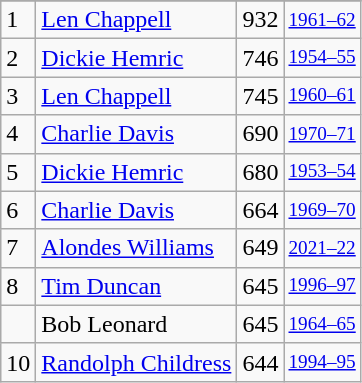<table class="wikitable">
<tr>
</tr>
<tr>
<td>1</td>
<td><a href='#'>Len Chappell</a></td>
<td>932</td>
<td style="font-size:80%;"><a href='#'>1961–62</a></td>
</tr>
<tr>
<td>2</td>
<td><a href='#'>Dickie Hemric</a></td>
<td>746</td>
<td style="font-size:80%;"><a href='#'>1954–55</a></td>
</tr>
<tr>
<td>3</td>
<td><a href='#'>Len Chappell</a></td>
<td>745</td>
<td style="font-size:80%;"><a href='#'>1960–61</a></td>
</tr>
<tr>
<td>4</td>
<td><a href='#'>Charlie Davis</a></td>
<td>690</td>
<td style="font-size:80%;"><a href='#'>1970–71</a></td>
</tr>
<tr>
<td>5</td>
<td><a href='#'>Dickie Hemric</a></td>
<td>680</td>
<td style="font-size:80%;"><a href='#'>1953–54</a></td>
</tr>
<tr>
<td>6</td>
<td><a href='#'>Charlie Davis</a></td>
<td>664</td>
<td style="font-size:80%;"><a href='#'>1969–70</a></td>
</tr>
<tr>
<td>7</td>
<td><a href='#'>Alondes Williams</a></td>
<td>649</td>
<td style="font-size:80%;"><a href='#'>2021–22</a></td>
</tr>
<tr>
<td>8</td>
<td><a href='#'>Tim Duncan</a></td>
<td>645</td>
<td style="font-size:80%;"><a href='#'>1996–97</a></td>
</tr>
<tr>
<td></td>
<td>Bob Leonard</td>
<td>645</td>
<td style="font-size:80%;"><a href='#'>1964–65</a></td>
</tr>
<tr>
<td>10</td>
<td><a href='#'>Randolph Childress</a></td>
<td>644</td>
<td style="font-size:80%;"><a href='#'>1994–95</a></td>
</tr>
</table>
